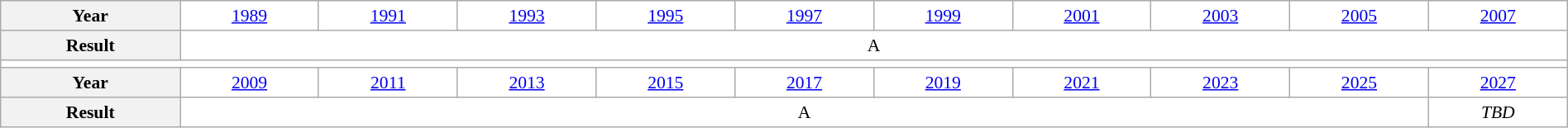<table class="wikitable" style="text-align:center; font-size:90%; background:white;" width="100%">
<tr>
<th>Year</th>
<td><a href='#'>1989</a></td>
<td><a href='#'>1991</a></td>
<td><a href='#'>1993</a></td>
<td><a href='#'>1995</a></td>
<td><a href='#'>1997</a></td>
<td><a href='#'>1999</a></td>
<td><a href='#'>2001</a></td>
<td><a href='#'>2003</a></td>
<td><a href='#'>2005</a></td>
<td><a href='#'>2007</a></td>
</tr>
<tr>
<th>Result</th>
<td colspan="10">A</td>
</tr>
<tr>
<td colspan="11"></td>
</tr>
<tr>
<th>Year</th>
<td><a href='#'>2009</a></td>
<td><a href='#'>2011</a></td>
<td><a href='#'>2013</a></td>
<td><a href='#'>2015</a></td>
<td><a href='#'>2017</a></td>
<td><a href='#'>2019</a></td>
<td><a href='#'>2021</a></td>
<td><a href='#'>2023</a></td>
<td><a href='#'>2025</a></td>
<td><a href='#'>2027</a></td>
</tr>
<tr>
<th>Result</th>
<td colspan="9">A</td>
<td><em>TBD</em></td>
</tr>
</table>
